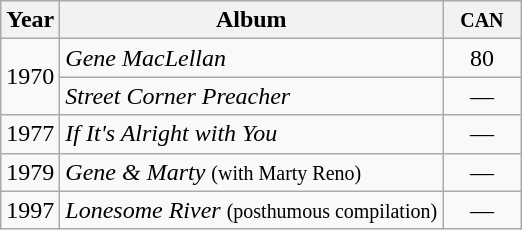<table class="wikitable">
<tr>
<th>Year</th>
<th>Album</th>
<th width="45"><small>CAN</small></th>
</tr>
<tr>
<td rowspan="2">1970</td>
<td><em>Gene MacLellan</em></td>
<td align="center">80</td>
</tr>
<tr>
<td><em>Street Corner Preacher</em></td>
<td align="center">—</td>
</tr>
<tr>
<td>1977</td>
<td><em>If It's Alright with You</em></td>
<td align="center">—</td>
</tr>
<tr>
<td>1979</td>
<td><em>Gene & Marty</em> <small>(with Marty Reno)</small></td>
<td align="center">—</td>
</tr>
<tr>
<td>1997</td>
<td><em>Lonesome River</em> <small>(posthumous compilation)</small></td>
<td align="center">—</td>
</tr>
</table>
